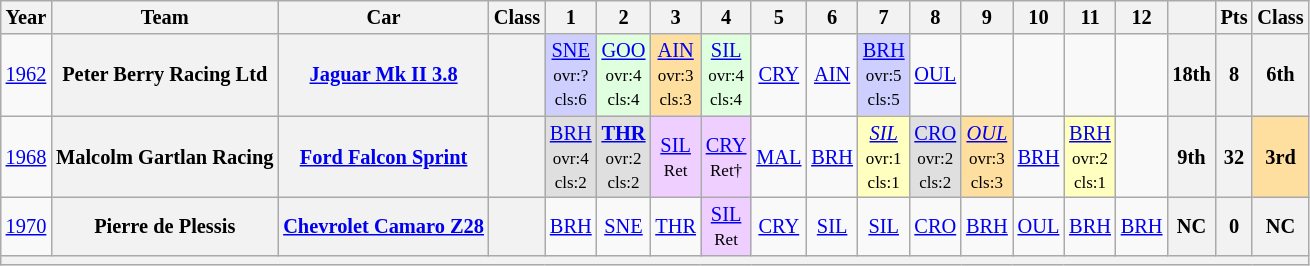<table class="wikitable" style="text-align:center; font-size:85%">
<tr>
<th>Year</th>
<th>Team</th>
<th>Car</th>
<th>Class</th>
<th>1</th>
<th>2</th>
<th>3</th>
<th>4</th>
<th>5</th>
<th>6</th>
<th>7</th>
<th>8</th>
<th>9</th>
<th>10</th>
<th>11</th>
<th>12</th>
<th></th>
<th>Pts</th>
<th>Class</th>
</tr>
<tr>
<td><a href='#'>1962</a></td>
<th>Peter Berry Racing Ltd</th>
<th><a href='#'>Jaguar Mk II 3.8</a></th>
<th><span></span></th>
<td style="background:#CFCFFF;"><a href='#'>SNE</a><br><small>ovr:?<br>cls:6</small></td>
<td style="background:#DFFFDF;"><a href='#'>GOO</a><br><small>ovr:4<br>cls:4</small></td>
<td style="background:#FFDF9F;"><a href='#'>AIN</a><br><small>ovr:3<br>cls:3</small></td>
<td style="background:#DFFFDF;"><a href='#'>SIL</a><br><small>ovr:4<br>cls:4</small></td>
<td><a href='#'>CRY</a></td>
<td><a href='#'>AIN</a></td>
<td style="background:#CFCFFF;"><a href='#'>BRH</a><br><small>ovr:5<br>cls:5</small></td>
<td><a href='#'>OUL</a></td>
<td></td>
<td></td>
<td></td>
<td></td>
<th>18th</th>
<th>8</th>
<th>6th</th>
</tr>
<tr>
<td><a href='#'>1968</a></td>
<th>Malcolm Gartlan Racing</th>
<th><a href='#'>Ford Falcon Sprint</a></th>
<th><span></span></th>
<td style="background:#DFDFDF;"><a href='#'>BRH</a><br><small>ovr:4<br>cls:2</small></td>
<td style="background:#DFDFDF;"><strong><a href='#'>THR</a></strong><br><small>ovr:2<br>cls:2</small></td>
<td style="background:#EFCFFF;"><a href='#'>SIL</a><br><small>Ret</small></td>
<td style="background:#EFCFFF;"><a href='#'>CRY</a><br><small>Ret†</small></td>
<td><a href='#'>MAL</a></td>
<td><a href='#'>BRH</a></td>
<td style="background:#FFFFBF;"><em><a href='#'>SIL</a></em><br><small>ovr:1<br>cls:1</small></td>
<td style="background:#DFDFDF;"><a href='#'>CRO</a><br><small>ovr:2<br>cls:2</small></td>
<td style="background:#FFDF9F;"><em><a href='#'>OUL</a></em><br><small>ovr:3<br>cls:3</small></td>
<td><a href='#'>BRH</a></td>
<td style="background:#FFFFBF;"><a href='#'>BRH</a><br><small>ovr:2<br>cls:1</small></td>
<td></td>
<th>9th</th>
<th>32</th>
<td style="background:#FFDF9F;"><strong>3rd</strong></td>
</tr>
<tr>
<td><a href='#'>1970</a></td>
<th>Pierre de Plessis</th>
<th><a href='#'>Chevrolet Camaro Z28</a></th>
<th><span></span></th>
<td><a href='#'>BRH</a></td>
<td><a href='#'>SNE</a></td>
<td><a href='#'>THR</a></td>
<td style="background:#EFCFFF;"><a href='#'>SIL</a><br><small>Ret</small></td>
<td><a href='#'>CRY</a></td>
<td><a href='#'>SIL</a></td>
<td><a href='#'>SIL</a></td>
<td><a href='#'>CRO</a></td>
<td><a href='#'>BRH</a></td>
<td><a href='#'>OUL</a></td>
<td><a href='#'>BRH</a></td>
<td><a href='#'>BRH</a></td>
<th>NC</th>
<th>0</th>
<th>NC</th>
</tr>
<tr>
<th colspan="19"></th>
</tr>
</table>
